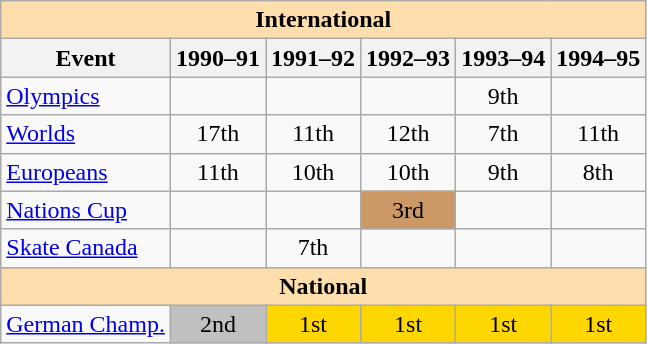<table class="wikitable" style="text-align:center">
<tr>
<th style="background-color: #ffdead; " colspan=6 align=center><strong>International</strong></th>
</tr>
<tr>
<th>Event</th>
<th>1990–91</th>
<th>1991–92</th>
<th>1992–93</th>
<th>1993–94</th>
<th>1994–95</th>
</tr>
<tr>
<td align=left><a href='#'>Olympics</a></td>
<td></td>
<td></td>
<td></td>
<td>9th</td>
<td></td>
</tr>
<tr>
<td align=left><a href='#'>Worlds</a></td>
<td>17th</td>
<td>11th</td>
<td>12th</td>
<td>7th</td>
<td>11th</td>
</tr>
<tr>
<td align=left><a href='#'>Europeans</a></td>
<td>11th</td>
<td>10th</td>
<td>10th</td>
<td>9th</td>
<td>8th</td>
</tr>
<tr>
<td align=left><a href='#'>Nations Cup</a></td>
<td></td>
<td></td>
<td bgcolor=cc9966>3rd</td>
<td></td>
<td></td>
</tr>
<tr>
<td align=left><a href='#'>Skate Canada</a></td>
<td></td>
<td>7th</td>
<td></td>
<td></td>
<td></td>
</tr>
<tr>
<th style="background-color: #ffdead; " colspan=6 align=center><strong>National</strong></th>
</tr>
<tr>
<td align=left><a href='#'>German Champ.</a></td>
<td bgcolor=silver>2nd</td>
<td bgcolor=gold>1st</td>
<td bgcolor=gold>1st</td>
<td bgcolor=gold>1st</td>
<td bgcolor=gold>1st</td>
</tr>
</table>
